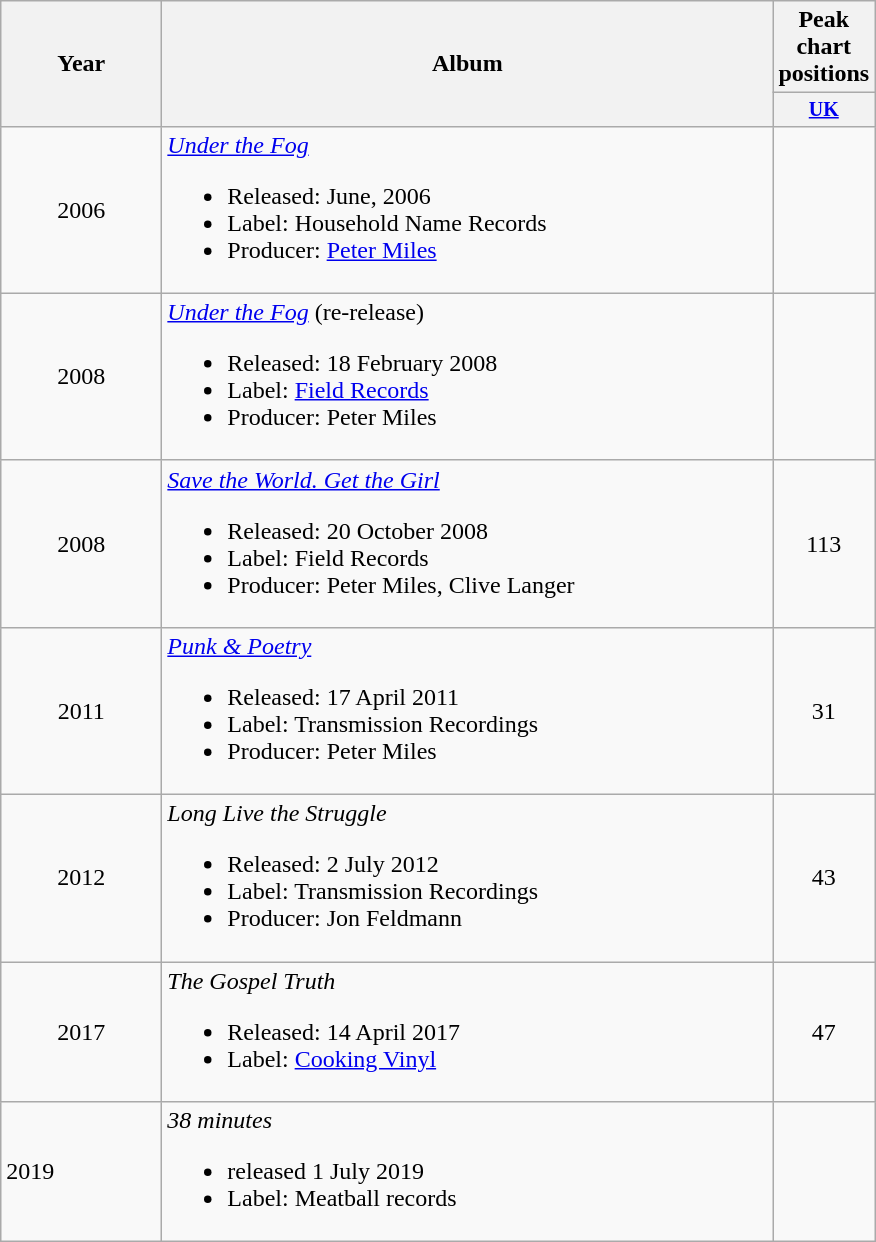<table class="wikitable">
<tr>
<th rowspan="2" style="width:100px;">Year</th>
<th rowspan="2" style="width:400px;">Album</th>
<th colspan="1" style="width:30px;">Peak chart positions</th>
</tr>
<tr style=font-size:smaller>
<th width=45><a href='#'>UK</a><br></th>
</tr>
<tr>
<td align="center">2006</td>
<td><em><a href='#'>Under the Fog</a></em><br><ul><li>Released: June, 2006</li><li>Label: Household Name Records</li><li>Producer: <a href='#'>Peter Miles</a></li></ul></td>
<td align="center"></td>
</tr>
<tr>
<td align="center">2008</td>
<td><em><a href='#'>Under the Fog</a></em> (re-release)<br><ul><li>Released: 18 February 2008</li><li>Label: <a href='#'>Field Records</a></li><li>Producer: Peter Miles</li></ul></td>
<td align="center"></td>
</tr>
<tr>
<td align="center">2008</td>
<td><em><a href='#'>Save the World. Get the Girl</a></em><br><ul><li>Released: 20 October 2008</li><li>Label: Field Records</li><li>Producer: Peter Miles, Clive Langer</li></ul></td>
<td align="center">113</td>
</tr>
<tr>
<td align="center">2011</td>
<td><em><a href='#'>Punk & Poetry</a></em><br><ul><li>Released: 17 April 2011</li><li>Label: Transmission Recordings</li><li>Producer: Peter Miles</li></ul></td>
<td align="center">31</td>
</tr>
<tr>
<td align="center">2012</td>
<td><em>Long Live the Struggle</em><br><ul><li>Released: 2 July 2012</li><li>Label: Transmission Recordings</li><li>Producer: Jon Feldmann</li></ul></td>
<td align="center">43</td>
</tr>
<tr>
<td align="center">2017</td>
<td><em>The Gospel Truth</em><br><ul><li>Released: 14 April 2017</li><li>Label: <a href='#'>Cooking Vinyl</a></li></ul></td>
<td align="center">47</td>
</tr>
<tr>
<td align=“Center”>2019</td>
<td><em>38 minutes</em><br><ul><li>released 1 July 2019</li><li>Label: Meatball records</li></ul></td>
<td align="center"></td>
</tr>
</table>
